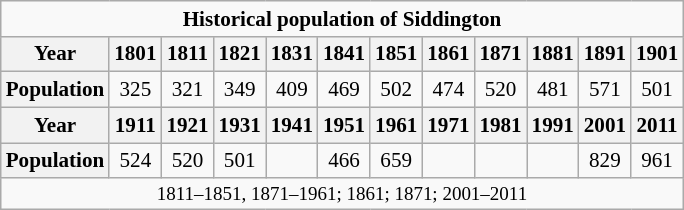<table class="wikitable" style="font-size:88%; text-align:center;">
<tr>
<td colspan="12" style="text-align:center;"><strong>Historical population of Siddington</strong></td>
</tr>
<tr>
<th>Year</th>
<th>1801</th>
<th>1811</th>
<th>1821</th>
<th>1831</th>
<th>1841</th>
<th>1851</th>
<th>1861</th>
<th>1871</th>
<th>1881</th>
<th>1891</th>
<th>1901</th>
</tr>
<tr>
<th>Population</th>
<td>325</td>
<td>321</td>
<td>349</td>
<td>409</td>
<td>469</td>
<td>502</td>
<td>474</td>
<td>520</td>
<td>481</td>
<td>571</td>
<td>501</td>
</tr>
<tr>
<th>Year</th>
<th>1911</th>
<th>1921</th>
<th>1931</th>
<th>1941</th>
<th>1951</th>
<th>1961</th>
<th>1971</th>
<th>1981</th>
<th>1991</th>
<th>2001</th>
<th>2011</th>
</tr>
<tr>
<th>Population</th>
<td>524</td>
<td>520</td>
<td>501</td>
<td></td>
<td>466</td>
<td>659</td>
<td></td>
<td></td>
<td></td>
<td>829</td>
<td>961</td>
</tr>
<tr>
<td colspan="12" style="text-align:center;font-size:90%;">1811–1851, 1871–1961; 1861; 1871; 2001–2011</td>
</tr>
</table>
